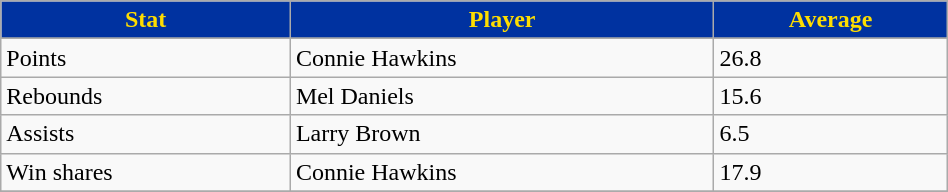<table class="wikitable" width="50%">
<tr align="center"  style="background:#0032A0;color:#FEDD00;">
<td><strong>Stat</strong></td>
<td><strong>Player</strong></td>
<td><strong>Average</strong></td>
</tr>
<tr align="center" bgcolor="">
</tr>
<tr>
<td>Points</td>
<td>Connie Hawkins</td>
<td>26.8</td>
</tr>
<tr>
<td>Rebounds</td>
<td>Mel Daniels</td>
<td>15.6</td>
</tr>
<tr>
<td>Assists</td>
<td>Larry Brown</td>
<td>6.5</td>
</tr>
<tr>
<td>Win shares</td>
<td>Connie Hawkins</td>
<td>17.9<br></td>
</tr>
<tr>
</tr>
</table>
